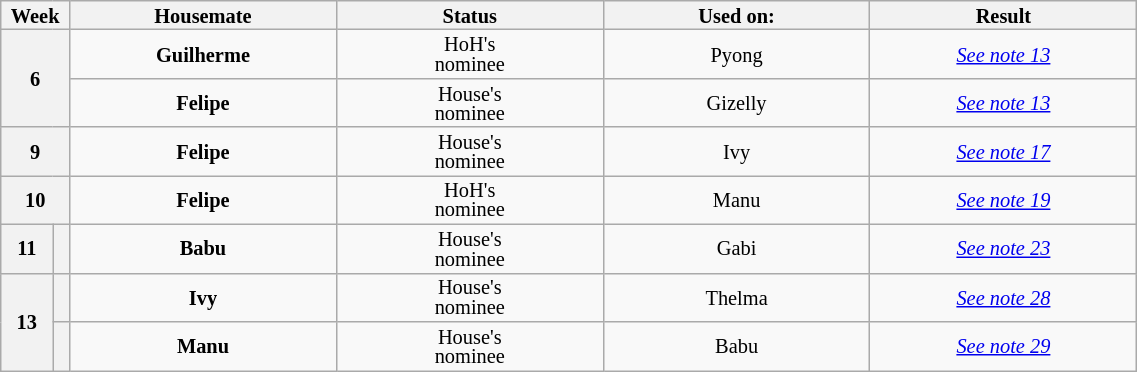<table class="wikitable" style="width:60%; text-align:center; font-size:85%; line-height:13px;">
<tr>
<th colspan=2 width="01.00%">Week</th>
<th width="12.25%">Housemate</th>
<th width="12.25%">Status</th>
<th width="12.25%">Used on:</th>
<th width="12.25%">Result</th>
</tr>
<tr>
<th colspan=2 rowspan=2>6</th>
<td style="height:25px"><strong>Guilherme</strong></td>
<td>HoH's<br>nominee</td>
<td>Pyong</td>
<td><em><a href='#'>See note 13</a></em></td>
</tr>
<tr>
<td style="height:25px"><strong>Felipe</strong></td>
<td>House's<br>nominee</td>
<td>Gizelly</td>
<td><em><a href='#'>See note 13</a></em></td>
</tr>
<tr>
<th colspan=2 style="height:25px">9</th>
<td><strong>Felipe</strong></td>
<td>House's<br>nominee</td>
<td>Ivy</td>
<td><em><a href='#'>See note 17</a></em></td>
</tr>
<tr>
<th colspan=2 style="height:25px">10</th>
<td><strong>Felipe</strong></td>
<td>HoH's<br>nominee</td>
<td>Manu</td>
<td><em><a href='#'>See note 19</a></em></td>
</tr>
<tr>
<th style="height:25px">11</th>
<th style="height:25px"></th>
<td><strong>Babu</strong></td>
<td>House's<br>nominee</td>
<td>Gabi</td>
<td><em><a href='#'>See note 23</a></em></td>
</tr>
<tr>
<th rowspan=2 style="height:25px">13</th>
<th style="height:25px"></th>
<td><strong>Ivy</strong></td>
<td>House's<br>nominee</td>
<td>Thelma</td>
<td><em><a href='#'>See note 28</a></em></td>
</tr>
<tr>
<th style="height:25px"></th>
<td><strong>Manu</strong></td>
<td>House's<br>nominee</td>
<td>Babu</td>
<td><em><a href='#'>See note 29</a></em></td>
</tr>
</table>
